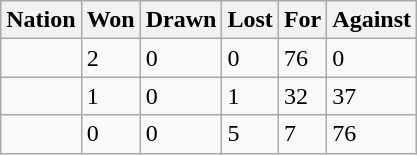<table class="wikitable">
<tr>
<th>Nation</th>
<th>Won</th>
<th>Drawn</th>
<th>Lost</th>
<th>For</th>
<th>Against</th>
</tr>
<tr>
<td></td>
<td>2</td>
<td>0</td>
<td>0</td>
<td>76</td>
<td>0</td>
</tr>
<tr>
<td></td>
<td>1</td>
<td>0</td>
<td>1</td>
<td>32</td>
<td>37</td>
</tr>
<tr>
<td></td>
<td>0</td>
<td>0</td>
<td>5</td>
<td>7</td>
<td>76</td>
</tr>
</table>
